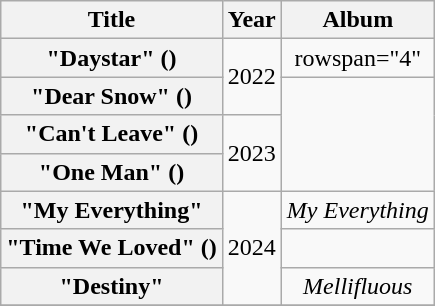<table class="wikitable plainrowheaders" style="text-align:center;">
<tr>
<th scope="col">Title</th>
<th scope="col">Year</th>
<th scope="col">Album</th>
</tr>
<tr>
<th scope="row">"Daystar" ()</th>
<td rowspan="2">2022</td>
<td>rowspan="4" </td>
</tr>
<tr>
<th scope="row">"Dear Snow" ()</th>
</tr>
<tr>
<th scope="row">"Can't Leave" ()</th>
<td rowspan="2">2023</td>
</tr>
<tr>
<th scope="row">"One Man" ()</th>
</tr>
<tr>
<th scope="row">"My Everything"</th>
<td rowspan="3">2024</td>
<td><em>My Everything</em></td>
</tr>
<tr>
<th scope="row">"Time We Loved" ()</th>
<td></td>
</tr>
<tr>
<th scope="row">"Destiny"</th>
<td><em>Mellifluous</em></td>
</tr>
<tr>
</tr>
</table>
